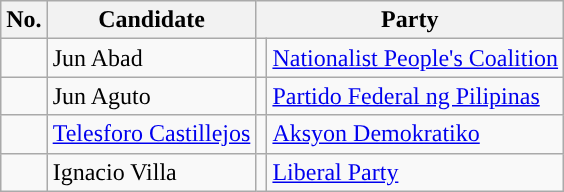<table class="wikitable sortable" style="text-align:left;">
<tr>
<th>No.</th>
<th>Candidate</th>
<th colspan="2">Party</th>
</tr>
<tr>
<td></td>
<td>Jun Abad</td>
<td></td>
<td><a href='#'>Nationalist People's Coalition</a></td>
</tr>
<tr>
<td></td>
<td>Jun Aguto</td>
<td></td>
<td><a href='#'>Partido Federal ng Pilipinas</a></td>
</tr>
<tr>
<td></td>
<td><a href='#'>Telesforo Castillejos</a></td>
<td></td>
<td><a href='#'>Aksyon Demokratiko</a></td>
</tr>
<tr>
<td></td>
<td>Ignacio Villa</td>
<td></td>
<td><a href='#'>Liberal Party</a></td>
</tr>
</table>
